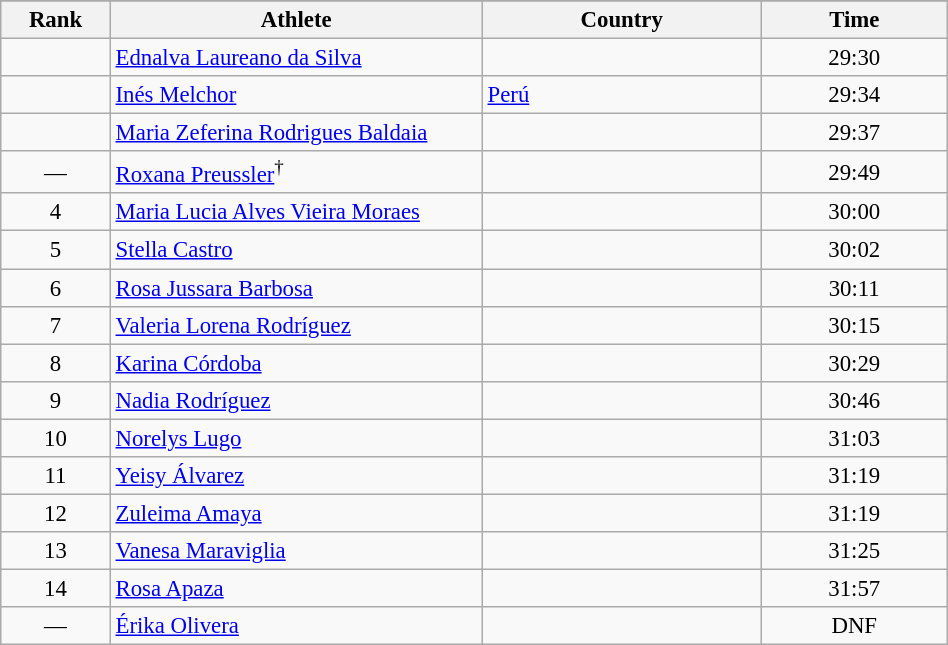<table class="wikitable sortable" style=" text-align:center; font-size:95%;" width="50%">
<tr>
</tr>
<tr>
<th width=5%>Rank</th>
<th width=20%>Athlete</th>
<th width=15%>Country</th>
<th width=10%>Time</th>
</tr>
<tr>
<td align=center></td>
<td align=left><a href='#'>Ednalva Laureano da Silva</a></td>
<td align=left></td>
<td>29:30</td>
</tr>
<tr>
<td align=center></td>
<td align=left><a href='#'>Inés Melchor</a></td>
<td align=left> <a href='#'>Perú</a></td>
<td>29:34</td>
</tr>
<tr>
<td align=center></td>
<td align=left><a href='#'>Maria Zeferina Rodrigues Baldaia</a></td>
<td align=left></td>
<td>29:37</td>
</tr>
<tr>
<td align=center>—</td>
<td align=left><a href='#'>Roxana Preussler</a><sup>†</sup></td>
<td align=left></td>
<td>29:49</td>
</tr>
<tr>
<td align=center>4</td>
<td align=left><a href='#'>Maria Lucia Alves Vieira Moraes</a></td>
<td align=left></td>
<td>30:00</td>
</tr>
<tr>
<td align=center>5</td>
<td align=left><a href='#'>Stella Castro</a></td>
<td align=left></td>
<td>30:02</td>
</tr>
<tr>
<td align=center>6</td>
<td align=left><a href='#'>Rosa Jussara Barbosa</a></td>
<td align=left></td>
<td>30:11</td>
</tr>
<tr>
<td align=center>7</td>
<td align=left><a href='#'>Valeria Lorena Rodríguez</a></td>
<td align=left></td>
<td>30:15</td>
</tr>
<tr>
<td align=center>8</td>
<td align=left><a href='#'>Karina Córdoba</a></td>
<td align=left></td>
<td>30:29</td>
</tr>
<tr>
<td align=center>9</td>
<td align=left><a href='#'>Nadia Rodríguez</a></td>
<td align=left></td>
<td>30:46</td>
</tr>
<tr>
<td align=center>10</td>
<td align=left><a href='#'>Norelys Lugo</a></td>
<td align=left></td>
<td>31:03</td>
</tr>
<tr>
<td align=center>11</td>
<td align=left><a href='#'>Yeisy Álvarez</a></td>
<td align=left></td>
<td>31:19</td>
</tr>
<tr>
<td align=center>12</td>
<td align=left><a href='#'>Zuleima Amaya</a></td>
<td align=left></td>
<td>31:19</td>
</tr>
<tr>
<td align=center>13</td>
<td align=left><a href='#'>Vanesa Maraviglia</a></td>
<td align=left></td>
<td>31:25</td>
</tr>
<tr>
<td align=center>14</td>
<td align=left><a href='#'>Rosa Apaza</a></td>
<td align=left></td>
<td>31:57</td>
</tr>
<tr>
<td align=center>—</td>
<td align=left><a href='#'>Érika Olivera</a></td>
<td align=left></td>
<td>DNF</td>
</tr>
</table>
